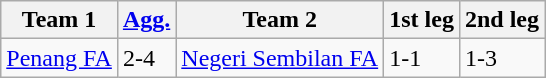<table class="wikitable">
<tr>
<th>Team 1</th>
<th><a href='#'><abbr>Agg.</abbr></a></th>
<th>Team 2</th>
<th>1st leg</th>
<th>2nd leg</th>
</tr>
<tr>
<td><a href='#'>Penang FA</a></td>
<td>2-4</td>
<td><a href='#'>Negeri Sembilan FA</a></td>
<td>1-1</td>
<td>1-3</td>
</tr>
</table>
